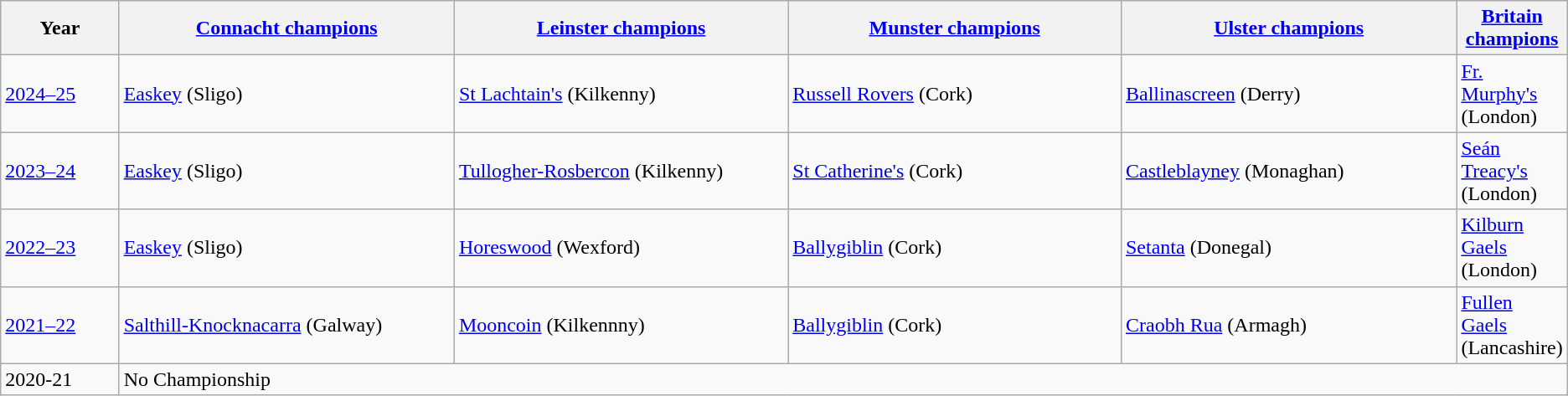<table class="wikitable sortable">
<tr>
<th width="8%">Year</th>
<th width="23%"><a href='#'>Connacht champions</a></th>
<th width="23%"><a href='#'>Leinster champions</a></th>
<th width="23%"><a href='#'>Munster champions</a></th>
<th width="23%"><a href='#'>Ulster champions</a></th>
<th><a href='#'>Britain champions</a></th>
</tr>
<tr>
<td><a href='#'>2024–25</a></td>
<td><a href='#'>Easkey</a> (Sligo)</td>
<td><a href='#'>St Lachtain's</a> (Kilkenny)</td>
<td><a href='#'>Russell Rovers</a> (Cork)</td>
<td><a href='#'>Ballinascreen</a> (Derry)</td>
<td><a href='#'>Fr. Murphy's</a> (London)</td>
</tr>
<tr>
<td><a href='#'>2023–24</a></td>
<td><a href='#'>Easkey</a> (Sligo)</td>
<td><a href='#'>Tullogher-Rosbercon</a> (Kilkenny)</td>
<td><a href='#'>St Catherine's</a> (Cork)</td>
<td><a href='#'>Castleblayney</a> (Monaghan)</td>
<td><a href='#'>Seán Treacy's</a> (London)</td>
</tr>
<tr>
<td><a href='#'>2022–23</a></td>
<td><a href='#'>Easkey</a> (Sligo)</td>
<td><a href='#'>Horeswood</a> (Wexford)</td>
<td><a href='#'>Ballygiblin</a> (Cork)</td>
<td><a href='#'>Setanta</a> (Donegal)</td>
<td><a href='#'>Kilburn Gaels</a> (London)</td>
</tr>
<tr>
<td><a href='#'>2021–22</a></td>
<td><a href='#'>Salthill-Knocknacarra</a> (Galway)</td>
<td><a href='#'>Mooncoin</a> (Kilkennny)</td>
<td><a href='#'>Ballygiblin</a> (Cork)</td>
<td><a href='#'>Craobh Rua</a> (Armagh)</td>
<td><a href='#'>Fullen Gaels</a> (Lancashire)</td>
</tr>
<tr>
<td>2020-21</td>
<td colspan="5">No Championship</td>
</tr>
</table>
